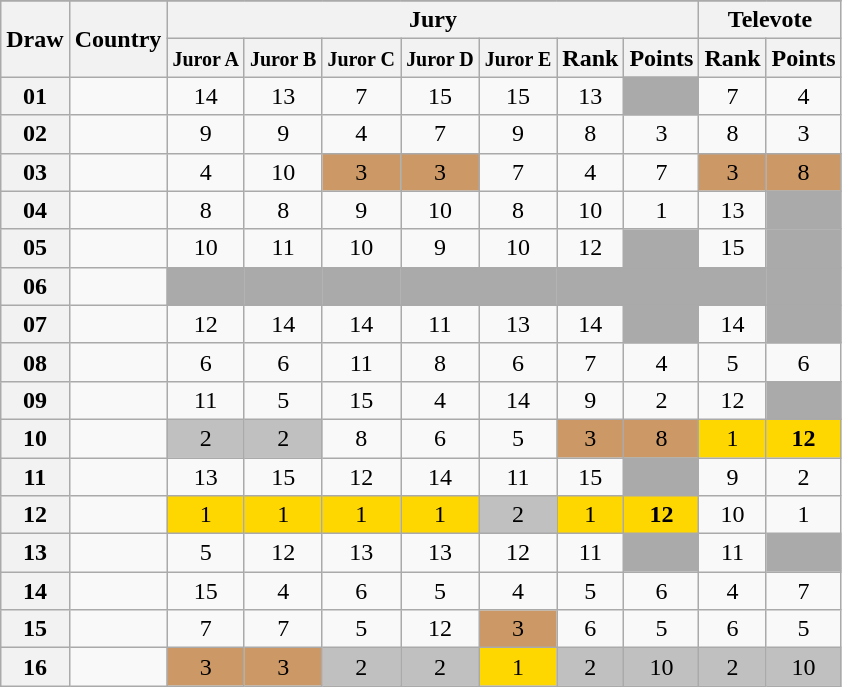<table class="sortable wikitable collapsible plainrowheaders" style="text-align:center;">
<tr>
</tr>
<tr>
<th scope="col" rowspan="2">Draw</th>
<th scope="col" rowspan="2">Country</th>
<th scope="col" colspan="7">Jury</th>
<th scope="col" colspan="2">Televote</th>
</tr>
<tr>
<th scope="col"><small>Juror A</small></th>
<th scope="col"><small>Juror B</small></th>
<th scope="col"><small>Juror C</small></th>
<th scope="col"><small>Juror D</small></th>
<th scope="col"><small>Juror E</small></th>
<th scope="col">Rank</th>
<th scope="col">Points</th>
<th scope="col">Rank</th>
<th scope="col">Points</th>
</tr>
<tr>
<th scope="row" style="text-align:center;">01</th>
<td style="text-align:left;"></td>
<td>14</td>
<td>13</td>
<td>7</td>
<td>15</td>
<td>15</td>
<td>13</td>
<td style="background:#AAAAAA;"></td>
<td>7</td>
<td>4</td>
</tr>
<tr>
<th scope="row" style="text-align:center;">02</th>
<td style="text-align:left;"></td>
<td>9</td>
<td>9</td>
<td>4</td>
<td>7</td>
<td>9</td>
<td>8</td>
<td>3</td>
<td>8</td>
<td>3</td>
</tr>
<tr>
<th scope="row" style="text-align:center;">03</th>
<td style="text-align:left;"></td>
<td>4</td>
<td>10</td>
<td style="background:#CC9966;">3</td>
<td style="background:#CC9966;">3</td>
<td>7</td>
<td>4</td>
<td>7</td>
<td style="background:#CC9966;">3</td>
<td style="background:#CC9966;">8</td>
</tr>
<tr>
<th scope="row" style="text-align:center;">04</th>
<td style="text-align:left;"></td>
<td>8</td>
<td>8</td>
<td>9</td>
<td>10</td>
<td>8</td>
<td>10</td>
<td>1</td>
<td>13</td>
<td style="background:#AAAAAA;"></td>
</tr>
<tr>
<th scope="row" style="text-align:center;">05</th>
<td style="text-align:left;"></td>
<td>10</td>
<td>11</td>
<td>10</td>
<td>9</td>
<td>10</td>
<td>12</td>
<td style="background:#AAAAAA;"></td>
<td>15</td>
<td style="background:#AAAAAA;"></td>
</tr>
<tr class="sortbottom">
<th scope="row" style="text-align:center;">06</th>
<td style="text-align:left;"></td>
<td style="background:#AAAAAA;"></td>
<td style="background:#AAAAAA;"></td>
<td style="background:#AAAAAA;"></td>
<td style="background:#AAAAAA;"></td>
<td style="background:#AAAAAA;"></td>
<td style="background:#AAAAAA;"></td>
<td style="background:#AAAAAA;"></td>
<td style="background:#AAAAAA;"></td>
<td style="background:#AAAAAA;"></td>
</tr>
<tr>
<th scope="row" style="text-align:center;">07</th>
<td style="text-align:left;"></td>
<td>12</td>
<td>14</td>
<td>14</td>
<td>11</td>
<td>13</td>
<td>14</td>
<td style="background:#AAAAAA;"></td>
<td>14</td>
<td style="background:#AAAAAA;"></td>
</tr>
<tr>
<th scope="row" style="text-align:center;">08</th>
<td style="text-align:left;"></td>
<td>6</td>
<td>6</td>
<td>11</td>
<td>8</td>
<td>6</td>
<td>7</td>
<td>4</td>
<td>5</td>
<td>6</td>
</tr>
<tr>
<th scope="row" style="text-align:center;">09</th>
<td style="text-align:left;"></td>
<td>11</td>
<td>5</td>
<td>15</td>
<td>4</td>
<td>14</td>
<td>9</td>
<td>2</td>
<td>12</td>
<td style="background:#AAAAAA;"></td>
</tr>
<tr>
<th scope="row" style="text-align:center;">10</th>
<td style="text-align:left;"></td>
<td style="background:silver;">2</td>
<td style="background:silver;">2</td>
<td>8</td>
<td>6</td>
<td>5</td>
<td style="background:#CC9966;">3</td>
<td style="background:#CC9966;">8</td>
<td style="background:gold;">1</td>
<td style="background:gold;"><strong>12</strong></td>
</tr>
<tr>
<th scope="row" style="text-align:center;">11</th>
<td style="text-align:left;"></td>
<td>13</td>
<td>15</td>
<td>12</td>
<td>14</td>
<td>11</td>
<td>15</td>
<td style="background:#AAAAAA;"></td>
<td>9</td>
<td>2</td>
</tr>
<tr>
<th scope="row" style="text-align:center;">12</th>
<td style="text-align:left;"></td>
<td style="background:gold;">1</td>
<td style="background:gold;">1</td>
<td style="background:gold;">1</td>
<td style="background:gold;">1</td>
<td style="background:silver;">2</td>
<td style="background:gold;">1</td>
<td style="background:gold;"><strong>12</strong></td>
<td>10</td>
<td>1</td>
</tr>
<tr>
<th scope="row" style="text-align:center;">13</th>
<td style="text-align:left;"></td>
<td>5</td>
<td>12</td>
<td>13</td>
<td>13</td>
<td>12</td>
<td>11</td>
<td style="background:#AAAAAA;"></td>
<td>11</td>
<td style="background:#AAAAAA;"></td>
</tr>
<tr>
<th scope="row" style="text-align:center;">14</th>
<td style="text-align:left;"></td>
<td>15</td>
<td>4</td>
<td>6</td>
<td>5</td>
<td>4</td>
<td>5</td>
<td>6</td>
<td>4</td>
<td>7</td>
</tr>
<tr>
<th scope="row" style="text-align:center;">15</th>
<td style="text-align:left;"></td>
<td>7</td>
<td>7</td>
<td>5</td>
<td>12</td>
<td style="background:#CC9966;">3</td>
<td>6</td>
<td>5</td>
<td>6</td>
<td>5</td>
</tr>
<tr>
<th scope="row" style="text-align:center;">16</th>
<td style="text-align:left;"></td>
<td style="background:#CC9966;">3</td>
<td style="background:#CC9966;">3</td>
<td style="background:silver;">2</td>
<td style="background:silver;">2</td>
<td style="background:gold;">1</td>
<td style="background:silver;">2</td>
<td style="background:silver;">10</td>
<td style="background:silver;">2</td>
<td style="background:silver;">10</td>
</tr>
</table>
